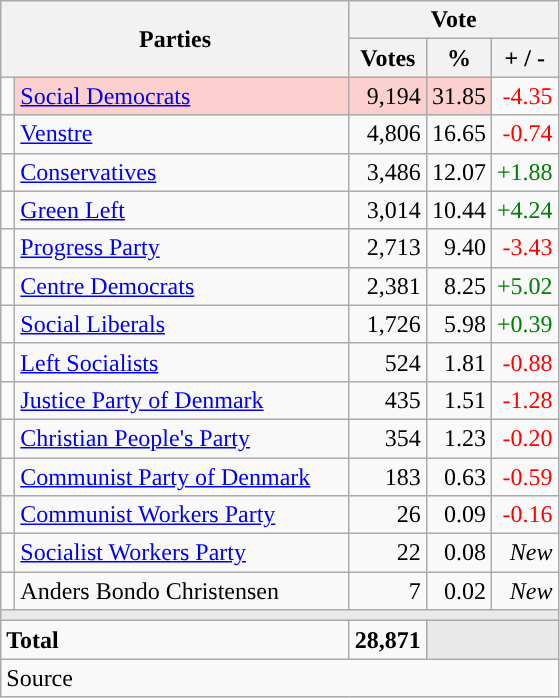<table class="wikitable" style="text-align:right;">
<tr>
<th style="text-align:centre;" rowspan="2" colspan="2" width="225">Parties</th>
<th colspan="3">Vote</th>
</tr>
<tr>
<th width="15">Votes</th>
<th width="15">%</th>
<th width="15">+ / -</th>
</tr>
<tr>
<td width="2" style="color:inherit;background:"></td>
<td bgcolor=#fbd0ce  align="left"><a href='#'>Social Democrats</a></td>
<td bgcolor=#fbd0ce>9,194</td>
<td bgcolor=#fbd0ce>31.85</td>
<td style=color:red;>-4.35</td>
</tr>
<tr>
<td width="2" style="color:inherit;background:"></td>
<td align="left"><a href='#'>Venstre</a></td>
<td>4,806</td>
<td>16.65</td>
<td style=color:red;>-0.74</td>
</tr>
<tr>
<td width="2" style="color:inherit;background:"></td>
<td align="left"><a href='#'>Conservatives</a></td>
<td>3,486</td>
<td>12.07</td>
<td style=color:green;>+1.88</td>
</tr>
<tr>
<td width="2" style="color:inherit;background:"></td>
<td align="left"><a href='#'>Green Left</a></td>
<td>3,014</td>
<td>10.44</td>
<td style=color:green;>+4.24</td>
</tr>
<tr>
<td width="2" style="color:inherit;background:"></td>
<td align="left"><a href='#'>Progress Party</a></td>
<td>2,713</td>
<td>9.40</td>
<td style=color:red;>-3.43</td>
</tr>
<tr>
<td width="2" style="color:inherit;background:"></td>
<td align="left"><a href='#'>Centre Democrats</a></td>
<td>2,381</td>
<td>8.25</td>
<td style=color:green;>+5.02</td>
</tr>
<tr>
<td width="2" style="color:inherit;background:"></td>
<td align="left"><a href='#'>Social Liberals</a></td>
<td>1,726</td>
<td>5.98</td>
<td style=color:green;>+0.39</td>
</tr>
<tr>
<td width="2" style="color:inherit;background:"></td>
<td align="left"><a href='#'>Left Socialists</a></td>
<td>524</td>
<td>1.81</td>
<td style=color:red;>-0.88</td>
</tr>
<tr>
<td width="2" style="color:inherit;background:"></td>
<td align="left"><a href='#'>Justice Party of Denmark</a></td>
<td>435</td>
<td>1.51</td>
<td style=color:red;>-1.28</td>
</tr>
<tr>
<td width="2" style="color:inherit;background:"></td>
<td align="left"><a href='#'>Christian People's Party</a></td>
<td>354</td>
<td>1.23</td>
<td style=color:red;>-0.20</td>
</tr>
<tr>
<td width="2" style="color:inherit;background:"></td>
<td align="left"><a href='#'>Communist Party of Denmark</a></td>
<td>183</td>
<td>0.63</td>
<td style=color:red;>-0.59</td>
</tr>
<tr>
<td width="2" style="color:inherit;background:"></td>
<td align="left"><a href='#'>Communist Workers Party</a></td>
<td>26</td>
<td>0.09</td>
<td style=color:red;>-0.16</td>
</tr>
<tr>
<td width="2" style="color:inherit;background:"></td>
<td align="left"><a href='#'>Socialist Workers Party</a></td>
<td>22</td>
<td>0.08</td>
<td><em>New</em></td>
</tr>
<tr>
<td width="2" style="color:inherit;background:"></td>
<td align="left">Anders Bondo Christensen</td>
<td>7</td>
<td>0.02</td>
<td><em>New</em></td>
</tr>
<tr>
<td colspan="7" bgcolor="#E9E9E9"></td>
</tr>
<tr>
<td align="left" colspan="2"><strong>Total</strong></td>
<td><strong>28,871</strong></td>
<td bgcolor="#E9E9E9" colspan="2"></td>
</tr>
<tr>
<td align="left" colspan="6">Source</td>
</tr>
</table>
